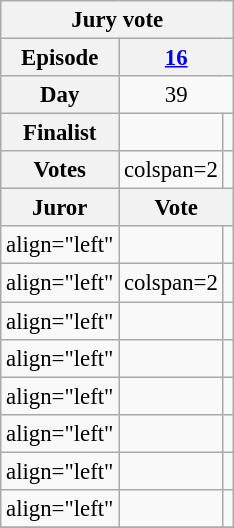<table class="wikitable" style="text-align:center; font-size:95%">
<tr>
<th colspan=3>Jury vote</th>
</tr>
<tr>
<th>Episode</th>
<th colspan=2><a href='#'>16</a></th>
</tr>
<tr>
<th>Day</th>
<td colspan=2>39</td>
</tr>
<tr>
<th>Finalist</th>
<td></td>
<td></td>
</tr>
<tr>
<th>Votes</th>
<td>colspan=2 </td>
</tr>
<tr>
<th>Juror</th>
<th colspan=2>Vote</th>
</tr>
<tr>
<td>align="left" </td>
<td></td>
<td></td>
</tr>
<tr>
<td>align="left" </td>
<td>colspan=2 </td>
</tr>
<tr>
<td>align="left" </td>
<td></td>
<td></td>
</tr>
<tr>
<td>align="left" </td>
<td></td>
<td></td>
</tr>
<tr>
<td>align="left" </td>
<td></td>
<td></td>
</tr>
<tr>
<td>align="left" </td>
<td></td>
<td></td>
</tr>
<tr>
<td>align="left" </td>
<td></td>
<td></td>
</tr>
<tr>
<td>align="left" </td>
<td></td>
<td></td>
</tr>
<tr>
</tr>
</table>
